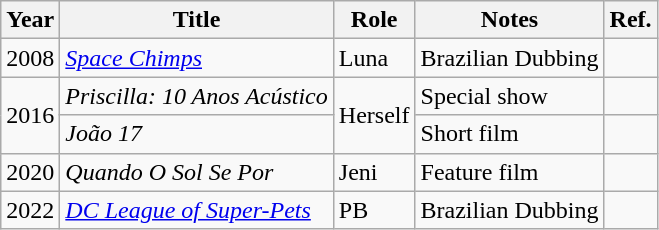<table class="wikitable">
<tr>
<th>Year</th>
<th>Title</th>
<th>Role</th>
<th>Notes</th>
<th><abbr>Ref.</abbr></th>
</tr>
<tr>
<td>2008</td>
<td><em><a href='#'>Space Chimps</a></em></td>
<td>Luna</td>
<td>Brazilian Dubbing</td>
<td></td>
</tr>
<tr>
<td rowspan="2">2016</td>
<td><em>Priscilla: 10 Anos Acústico</em></td>
<td rowspan="2">Herself</td>
<td>Special show</td>
<td></td>
</tr>
<tr>
<td><em>João 17</em></td>
<td>Short film</td>
<td></td>
</tr>
<tr>
<td>2020</td>
<td><em>Quando O Sol Se Por</em></td>
<td>Jeni</td>
<td>Feature film</td>
<td></td>
</tr>
<tr>
<td>2022</td>
<td><em><a href='#'>DC League of Super-Pets</a></em></td>
<td>PB</td>
<td>Brazilian Dubbing</td>
<td></td>
</tr>
</table>
